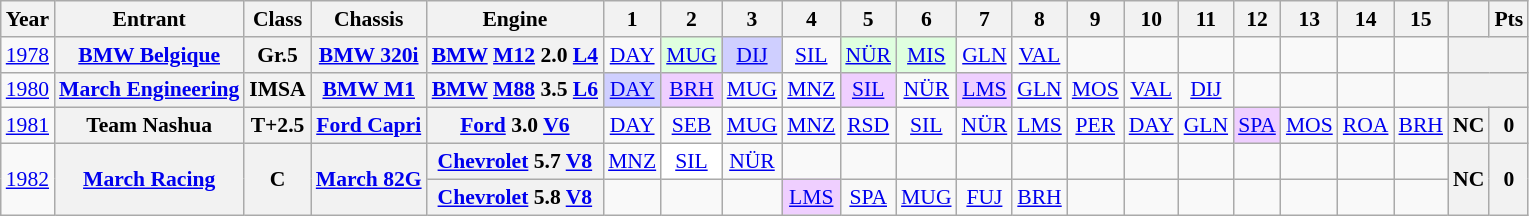<table class="wikitable" style="text-align:center; font-size:90%">
<tr>
<th>Year</th>
<th>Entrant</th>
<th>Class</th>
<th>Chassis</th>
<th>Engine</th>
<th>1</th>
<th>2</th>
<th>3</th>
<th>4</th>
<th>5</th>
<th>6</th>
<th>7</th>
<th>8</th>
<th>9</th>
<th>10</th>
<th>11</th>
<th>12</th>
<th>13</th>
<th>14</th>
<th>15</th>
<th></th>
<th>Pts</th>
</tr>
<tr>
<td><a href='#'>1978</a></td>
<th><a href='#'>BMW Belgique</a></th>
<th>Gr.5</th>
<th><a href='#'>BMW 320i</a></th>
<th><a href='#'>BMW</a> <a href='#'>M12</a> 2.0 <a href='#'>L4</a></th>
<td><a href='#'>DAY</a></td>
<td style="background:#DFFFDF;"><a href='#'>MUG</a><br></td>
<td style="background:#CFCFFF;"><a href='#'>DIJ</a><br></td>
<td><a href='#'>SIL</a></td>
<td style="background:#DFFFDF;"><a href='#'>NÜR</a><br></td>
<td style="background:#DFFFDF;"><a href='#'>MIS</a><br></td>
<td><a href='#'>GLN</a></td>
<td><a href='#'>VAL</a></td>
<td></td>
<td></td>
<td></td>
<td></td>
<td></td>
<td></td>
<td></td>
<th colspan=2></th>
</tr>
<tr>
<td><a href='#'>1980</a></td>
<th><a href='#'>March Engineering</a></th>
<th>IMSA</th>
<th><a href='#'>BMW M1</a></th>
<th><a href='#'>BMW</a> <a href='#'>M88</a> 3.5 <a href='#'>L6</a></th>
<td style="background:#CFCFFF;"><a href='#'>DAY</a><br></td>
<td style="background:#EFCFFF;"><a href='#'>BRH</a><br></td>
<td><a href='#'>MUG</a></td>
<td><a href='#'>MNZ</a></td>
<td style="background:#EFCFFF;"><a href='#'>SIL</a><br></td>
<td><a href='#'>NÜR</a></td>
<td style="background:#EFCFFF;"><a href='#'>LMS</a><br></td>
<td><a href='#'>GLN</a></td>
<td><a href='#'>MOS</a></td>
<td><a href='#'>VAL</a></td>
<td><a href='#'>DIJ</a></td>
<td></td>
<td></td>
<td></td>
<td></td>
<th colspan=2></th>
</tr>
<tr>
<td><a href='#'>1981</a></td>
<th>Team Nashua</th>
<th>T+2.5</th>
<th><a href='#'>Ford Capri</a></th>
<th><a href='#'>Ford</a> 3.0 <a href='#'>V6</a></th>
<td><a href='#'>DAY</a></td>
<td><a href='#'>SEB</a></td>
<td><a href='#'>MUG</a></td>
<td><a href='#'>MNZ</a></td>
<td><a href='#'>RSD</a></td>
<td><a href='#'>SIL</a></td>
<td><a href='#'>NÜR</a></td>
<td><a href='#'>LMS</a></td>
<td><a href='#'>PER</a></td>
<td><a href='#'>DAY</a></td>
<td><a href='#'>GLN</a></td>
<td style="background:#EFCFFF;"><a href='#'>SPA</a><br></td>
<td><a href='#'>MOS</a></td>
<td><a href='#'>ROA</a></td>
<td><a href='#'>BRH</a></td>
<th>NC</th>
<th>0</th>
</tr>
<tr>
<td rowspan=2><a href='#'>1982</a></td>
<th rowspan=2><a href='#'>March Racing</a></th>
<th rowspan=2>C</th>
<th rowspan=2><a href='#'>March 82G</a></th>
<th><a href='#'>Chevrolet</a> 5.7 <a href='#'>V8</a></th>
<td><a href='#'>MNZ</a></td>
<td style="background:#FFFFFF;"><a href='#'>SIL</a><br></td>
<td><a href='#'>NÜR</a></td>
<td></td>
<td></td>
<td></td>
<td></td>
<td></td>
<td></td>
<td></td>
<td></td>
<td></td>
<td></td>
<td></td>
<td></td>
<th rowspan=2>NC</th>
<th rowspan=2>0</th>
</tr>
<tr>
<th><a href='#'>Chevrolet</a> 5.8 <a href='#'>V8</a></th>
<td></td>
<td></td>
<td></td>
<td style="background:#EFCFFF;"><a href='#'>LMS</a><br></td>
<td><a href='#'>SPA</a></td>
<td><a href='#'>MUG</a></td>
<td><a href='#'>FUJ</a></td>
<td><a href='#'>BRH</a></td>
<td></td>
<td></td>
<td></td>
<td></td>
<td></td>
<td></td>
<td></td>
</tr>
</table>
